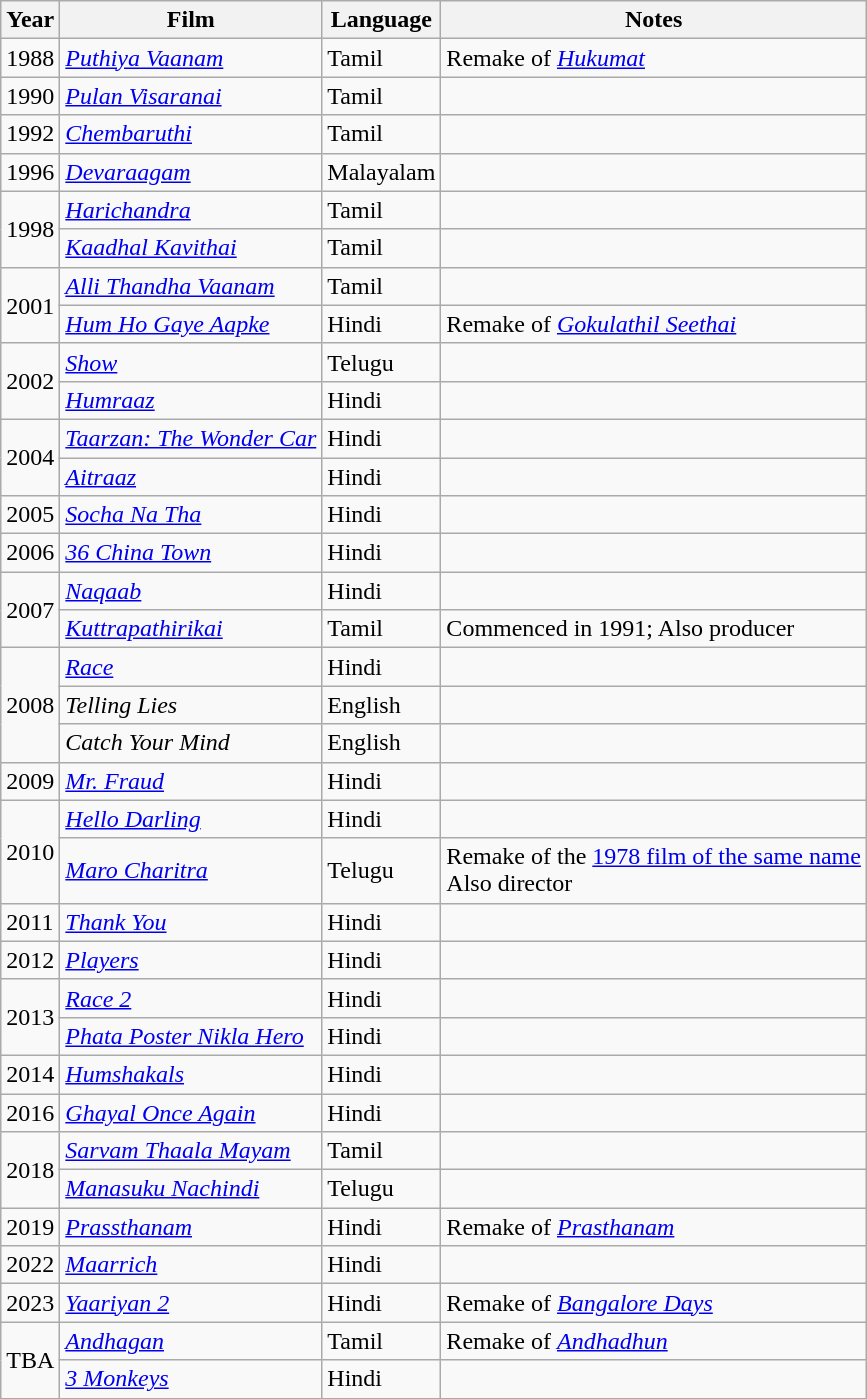<table class="wikitable">
<tr>
<th>Year</th>
<th>Film</th>
<th>Language</th>
<th>Notes</th>
</tr>
<tr>
<td>1988</td>
<td><em><a href='#'>Puthiya Vaanam</a></em></td>
<td>Tamil</td>
<td>Remake of <em><a href='#'>Hukumat</a></em></td>
</tr>
<tr>
<td>1990</td>
<td><em><a href='#'>Pulan Visaranai</a></em></td>
<td>Tamil</td>
<td></td>
</tr>
<tr>
<td>1992</td>
<td><em><a href='#'>Chembaruthi</a></em></td>
<td>Tamil</td>
<td></td>
</tr>
<tr>
<td>1996</td>
<td><em><a href='#'>Devaraagam</a></em></td>
<td>Malayalam</td>
<td></td>
</tr>
<tr>
<td rowspan="2">1998</td>
<td><em><a href='#'>Harichandra</a></em></td>
<td>Tamil</td>
<td></td>
</tr>
<tr>
<td><em><a href='#'>Kaadhal Kavithai</a></em></td>
<td>Tamil</td>
<td></td>
</tr>
<tr>
<td rowspan="2">2001</td>
<td><em><a href='#'>Alli Thandha Vaanam</a></em></td>
<td>Tamil</td>
<td></td>
</tr>
<tr>
<td><em><a href='#'>Hum Ho Gaye Aapke</a></em></td>
<td>Hindi</td>
<td>Remake of <em><a href='#'>Gokulathil Seethai</a></em></td>
</tr>
<tr>
<td rowspan="2">2002</td>
<td><em><a href='#'>Show</a></em></td>
<td>Telugu</td>
<td></td>
</tr>
<tr>
<td><em><a href='#'>Humraaz</a></em></td>
<td>Hindi</td>
<td></td>
</tr>
<tr>
<td rowspan="2">2004</td>
<td><em><a href='#'>Taarzan: The Wonder Car</a></em></td>
<td>Hindi</td>
<td></td>
</tr>
<tr>
<td><em><a href='#'>Aitraaz</a></em></td>
<td>Hindi</td>
<td></td>
</tr>
<tr>
<td>2005</td>
<td><em><a href='#'>Socha Na Tha</a></em></td>
<td>Hindi</td>
<td></td>
</tr>
<tr>
<td>2006</td>
<td><em><a href='#'>36 China Town</a></em></td>
<td>Hindi</td>
<td></td>
</tr>
<tr>
<td rowspan="2">2007</td>
<td><em><a href='#'>Naqaab</a></em></td>
<td>Hindi</td>
<td></td>
</tr>
<tr>
<td><em><a href='#'>Kuttrapathirikai</a></em></td>
<td>Tamil</td>
<td>Commenced in 1991; Also producer</td>
</tr>
<tr>
<td rowspan="3">2008</td>
<td><em><a href='#'>Race</a></em></td>
<td>Hindi</td>
<td></td>
</tr>
<tr>
<td><em>Telling Lies</em></td>
<td>English</td>
<td></td>
</tr>
<tr>
<td><em>Catch Your Mind</em></td>
<td>English</td>
<td></td>
</tr>
<tr>
<td>2009</td>
<td><em><a href='#'>Mr. Fraud</a></em></td>
<td>Hindi</td>
<td></td>
</tr>
<tr>
<td rowspan="2">2010</td>
<td><em><a href='#'>Hello Darling</a></em></td>
<td>Hindi</td>
<td></td>
</tr>
<tr>
<td><em><a href='#'>Maro Charitra</a></em></td>
<td>Telugu</td>
<td>Remake of the <a href='#'>1978 film of the same name</a><br>Also director</td>
</tr>
<tr>
<td>2011</td>
<td><em><a href='#'>Thank You</a></em></td>
<td>Hindi</td>
<td></td>
</tr>
<tr>
<td>2012</td>
<td><em><a href='#'>Players</a></em></td>
<td>Hindi</td>
<td></td>
</tr>
<tr>
<td rowspan="2">2013</td>
<td><em><a href='#'>Race 2</a></em></td>
<td>Hindi</td>
<td></td>
</tr>
<tr>
<td><em><a href='#'>Phata Poster Nikla Hero</a></em></td>
<td>Hindi</td>
<td></td>
</tr>
<tr>
<td>2014</td>
<td><em><a href='#'>Humshakals</a></em></td>
<td>Hindi</td>
<td></td>
</tr>
<tr>
<td>2016</td>
<td><em><a href='#'>Ghayal Once Again</a></em></td>
<td>Hindi</td>
<td></td>
</tr>
<tr>
<td rowspan="2">2018</td>
<td><em><a href='#'>Sarvam Thaala Mayam</a></em></td>
<td>Tamil</td>
<td></td>
</tr>
<tr>
<td><em><a href='#'>Manasuku Nachindi</a></em></td>
<td>Telugu</td>
<td></td>
</tr>
<tr>
<td>2019</td>
<td><em><a href='#'>Prassthanam</a></em></td>
<td>Hindi</td>
<td>Remake of <em><a href='#'>Prasthanam</a></em></td>
</tr>
<tr>
<td>2022</td>
<td><em><a href='#'>Maarrich</a></em></td>
<td>Hindi</td>
<td></td>
</tr>
<tr>
<td>2023</td>
<td><em><a href='#'>Yaariyan 2</a></em></td>
<td>Hindi</td>
<td>Remake of <em><a href='#'>Bangalore Days</a></em></td>
</tr>
<tr>
<td rowspan="2">TBA</td>
<td><em><a href='#'>Andhagan</a></em></td>
<td>Tamil</td>
<td>Remake of <em><a href='#'>Andhadhun</a></em></td>
</tr>
<tr>
<td><em><a href='#'>3 Monkeys</a></em></td>
<td>Hindi</td>
<td></td>
</tr>
<tr>
</tr>
</table>
